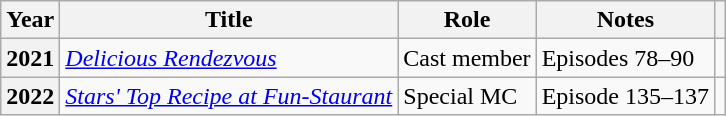<table class="wikitable plainrowheaders">
<tr>
<th scope="col">Year</th>
<th scope="col">Title</th>
<th scope="col">Role</th>
<th scope="col">Notes</th>
<th scope="col"></th>
</tr>
<tr>
<th scope="row">2021</th>
<td><em><a href='#'>Delicious Rendezvous</a></em></td>
<td>Cast member</td>
<td>Episodes 78–90</td>
<td style="text-align:center"></td>
</tr>
<tr>
<th scope="row">2022</th>
<td><em><a href='#'>Stars' Top Recipe at Fun-Staurant</a></em></td>
<td>Special MC</td>
<td>Episode 135–137</td>
<td style="text-align:center"></td>
</tr>
</table>
